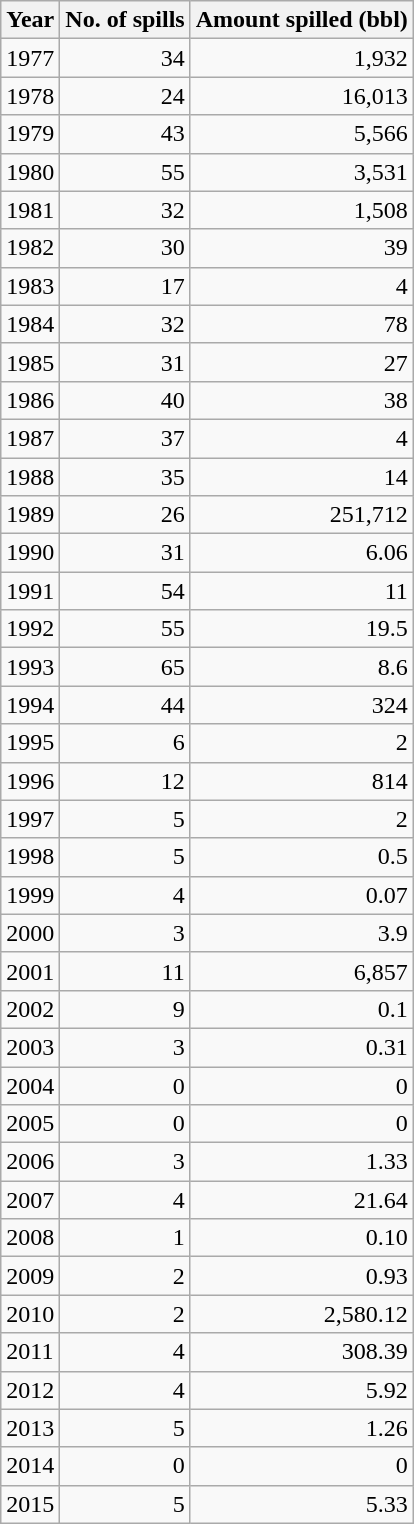<table class="wikitable collapsible collapsed">
<tr>
<th>Year</th>
<th>No. of spills</th>
<th>Amount spilled (bbl)</th>
</tr>
<tr>
<td>1977</td>
<td style="text-align:right;">34</td>
<td style="text-align:right;">1,932</td>
</tr>
<tr>
<td>1978</td>
<td style="text-align:right;">24</td>
<td style="text-align:right;">16,013</td>
</tr>
<tr>
<td>1979</td>
<td style="text-align:right;">43</td>
<td style="text-align:right;">5,566</td>
</tr>
<tr>
<td>1980</td>
<td style="text-align:right;">55</td>
<td style="text-align:right;">3,531</td>
</tr>
<tr>
<td>1981</td>
<td style="text-align:right;">32</td>
<td style="text-align:right;">1,508</td>
</tr>
<tr>
<td>1982</td>
<td style="text-align:right;">30</td>
<td style="text-align:right;">39</td>
</tr>
<tr>
<td>1983</td>
<td style="text-align:right;">17</td>
<td style="text-align:right;">4</td>
</tr>
<tr>
<td>1984</td>
<td style="text-align:right;">32</td>
<td style="text-align:right;">78</td>
</tr>
<tr>
<td>1985</td>
<td style="text-align:right;">31</td>
<td style="text-align:right;">27</td>
</tr>
<tr>
<td>1986</td>
<td style="text-align:right;">40</td>
<td style="text-align:right;">38</td>
</tr>
<tr>
<td>1987</td>
<td style="text-align:right;">37</td>
<td style="text-align:right;">4</td>
</tr>
<tr>
<td>1988</td>
<td style="text-align:right;">35</td>
<td style="text-align:right;">14</td>
</tr>
<tr>
<td>1989</td>
<td style="text-align:right;">26</td>
<td style="text-align:right;">251,712</td>
</tr>
<tr>
<td>1990</td>
<td style="text-align:right;">31</td>
<td style="text-align:right;">6.06</td>
</tr>
<tr>
<td>1991</td>
<td style="text-align:right;">54</td>
<td style="text-align:right;">11</td>
</tr>
<tr>
<td>1992</td>
<td style="text-align:right;">55</td>
<td style="text-align:right;">19.5</td>
</tr>
<tr>
<td>1993</td>
<td style="text-align:right;">65</td>
<td style="text-align:right;">8.6</td>
</tr>
<tr>
<td>1994</td>
<td style="text-align:right;">44</td>
<td style="text-align:right;">324</td>
</tr>
<tr>
<td>1995</td>
<td style="text-align:right;">6</td>
<td style="text-align:right;">2</td>
</tr>
<tr>
<td>1996</td>
<td style="text-align:right;">12</td>
<td style="text-align:right;">814</td>
</tr>
<tr>
<td>1997</td>
<td style="text-align:right;">5</td>
<td style="text-align:right;">2</td>
</tr>
<tr>
<td>1998</td>
<td style="text-align:right;">5</td>
<td style="text-align:right;">0.5</td>
</tr>
<tr>
<td>1999</td>
<td style="text-align:right;">4</td>
<td style="text-align:right;">0.07</td>
</tr>
<tr>
<td>2000</td>
<td style="text-align:right;">3</td>
<td style="text-align:right;">3.9</td>
</tr>
<tr>
<td>2001</td>
<td style="text-align:right;">11</td>
<td style="text-align:right;">6,857</td>
</tr>
<tr>
<td>2002</td>
<td style="text-align:right;">9</td>
<td style="text-align:right;">0.1</td>
</tr>
<tr>
<td>2003</td>
<td style="text-align:right;">3</td>
<td style="text-align:right;">0.31</td>
</tr>
<tr>
<td>2004</td>
<td style="text-align:right;">0</td>
<td style="text-align:right;">0</td>
</tr>
<tr>
<td>2005</td>
<td style="text-align:right;">0</td>
<td style="text-align:right;">0</td>
</tr>
<tr>
<td>2006</td>
<td style="text-align:right;">3</td>
<td style="text-align:right;">1.33</td>
</tr>
<tr>
<td>2007</td>
<td style="text-align:right;">4</td>
<td style="text-align:right;">21.64</td>
</tr>
<tr>
<td>2008</td>
<td style="text-align:right;">1</td>
<td style="text-align:right;">0.10</td>
</tr>
<tr>
<td>2009</td>
<td style="text-align:right;">2</td>
<td style="text-align:right;">0.93</td>
</tr>
<tr>
<td>2010</td>
<td style="text-align:right;">2</td>
<td style="text-align:right;">2,580.12</td>
</tr>
<tr>
<td>2011</td>
<td style="text-align:right;">4</td>
<td style="text-align:right;">308.39</td>
</tr>
<tr>
<td>2012</td>
<td style="text-align:right;">4</td>
<td style="text-align:right;">5.92</td>
</tr>
<tr>
<td>2013</td>
<td style="text-align:right;">5</td>
<td style="text-align:right;">1.26</td>
</tr>
<tr>
<td>2014</td>
<td style="text-align:right;">0</td>
<td style="text-align:right;">0</td>
</tr>
<tr>
<td>2015</td>
<td style="text-align:right;">5</td>
<td style="text-align:right;">5.33</td>
</tr>
</table>
